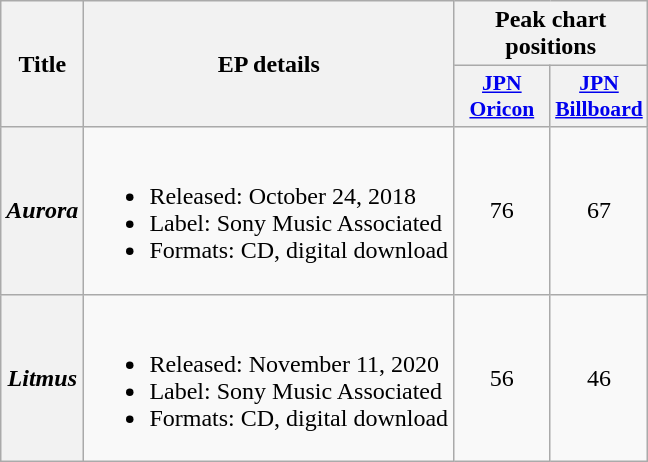<table class="wikitable plainrowheaders">
<tr>
<th scope="col" rowspan="2">Title</th>
<th scope="col" rowspan="2">EP details</th>
<th scope="col" colspan="2">Peak chart positions</th>
</tr>
<tr>
<th scope="col" style="width:4em;font-size:90%"><a href='#'>JPN<br>Oricon</a><br></th>
<th scope="col" style="width:4em;font-size:90%"><a href='#'>JPN<br>Billboard</a></th>
</tr>
<tr>
<th scope="row"><em>Aurora</em></th>
<td><br><ul><li>Released: October 24, 2018</li><li>Label: Sony Music Associated</li><li>Formats: CD, digital download</li></ul></td>
<td align="center">76</td>
<td align="center">67</td>
</tr>
<tr>
<th scope="row"><em>Litmus</em></th>
<td><br><ul><li>Released: November 11, 2020</li><li>Label: Sony Music Associated</li><li>Formats: CD, digital download</li></ul></td>
<td align="center">56</td>
<td align="center">46</td>
</tr>
</table>
